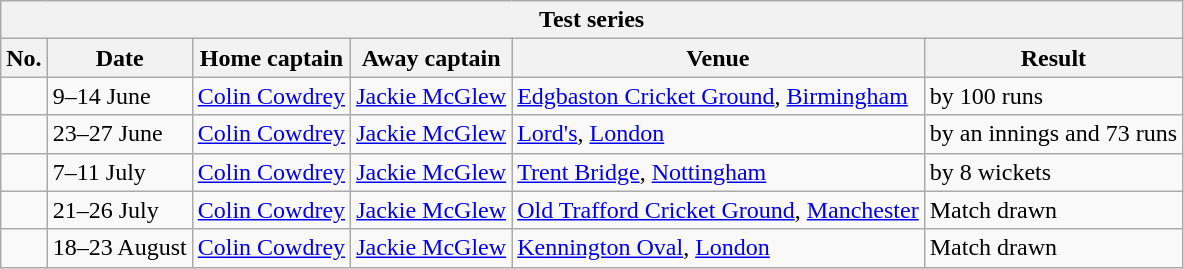<table class="wikitable">
<tr>
<th colspan="9">Test series</th>
</tr>
<tr>
<th>No.</th>
<th>Date</th>
<th>Home captain</th>
<th>Away captain</th>
<th>Venue</th>
<th>Result</th>
</tr>
<tr>
<td></td>
<td>9–14 June</td>
<td><a href='#'>Colin Cowdrey</a></td>
<td><a href='#'>Jackie McGlew</a></td>
<td><a href='#'>Edgbaston Cricket Ground</a>, <a href='#'>Birmingham</a></td>
<td> by 100 runs</td>
</tr>
<tr>
<td></td>
<td>23–27 June</td>
<td><a href='#'>Colin Cowdrey</a></td>
<td><a href='#'>Jackie McGlew</a></td>
<td><a href='#'>Lord's</a>, <a href='#'>London</a></td>
<td> by an innings and 73 runs</td>
</tr>
<tr>
<td></td>
<td>7–11 July</td>
<td><a href='#'>Colin Cowdrey</a></td>
<td><a href='#'>Jackie McGlew</a></td>
<td><a href='#'>Trent Bridge</a>, <a href='#'>Nottingham</a></td>
<td> by 8 wickets</td>
</tr>
<tr>
<td></td>
<td>21–26 July</td>
<td><a href='#'>Colin Cowdrey</a></td>
<td><a href='#'>Jackie McGlew</a></td>
<td><a href='#'>Old Trafford Cricket Ground</a>, <a href='#'>Manchester</a></td>
<td>Match drawn</td>
</tr>
<tr>
<td></td>
<td>18–23 August</td>
<td><a href='#'>Colin Cowdrey</a></td>
<td><a href='#'>Jackie McGlew</a></td>
<td><a href='#'>Kennington Oval</a>, <a href='#'>London</a></td>
<td>Match drawn</td>
</tr>
</table>
